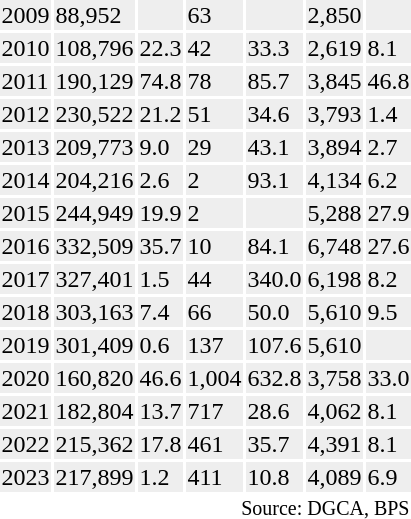<table class="toccolours sortable" style="padding:0.5em;">
<tr>
<th></th>
<th></th>
<th></th>
<th></th>
<th></th>
<th></th>
<th></th>
</tr>
<tr style="background:#eee;">
<td>2009</td>
<td>88,952</td>
<td></td>
<td>63</td>
<td></td>
<td>2,850</td>
<td></td>
</tr>
<tr style="background:#eee;">
<td>2010</td>
<td>108,796</td>
<td> 22.3</td>
<td>42</td>
<td> 33.3</td>
<td>2,619</td>
<td> 8.1</td>
</tr>
<tr style="background:#eee;">
<td>2011</td>
<td>190,129</td>
<td> 74.8</td>
<td>78</td>
<td> 85.7</td>
<td>3,845</td>
<td> 46.8</td>
</tr>
<tr style="background:#eee;">
<td>2012</td>
<td>230,522</td>
<td> 21.2</td>
<td>51</td>
<td> 34.6</td>
<td>3,793</td>
<td> 1.4</td>
</tr>
<tr style="background:#eee;">
<td>2013</td>
<td>209,773</td>
<td> 9.0</td>
<td>29</td>
<td> 43.1</td>
<td>3,894</td>
<td> 2.7</td>
</tr>
<tr style="background:#eee;">
<td>2014</td>
<td>204,216</td>
<td> 2.6</td>
<td>2</td>
<td> 93.1</td>
<td>4,134</td>
<td> 6.2</td>
</tr>
<tr style="background:#eee;">
<td>2015</td>
<td>244,949</td>
<td> 19.9</td>
<td>2</td>
<td></td>
<td>5,288</td>
<td> 27.9</td>
</tr>
<tr style="background:#eee;">
<td>2016</td>
<td>332,509</td>
<td> 35.7</td>
<td>10</td>
<td> 84.1</td>
<td>6,748</td>
<td> 27.6</td>
</tr>
<tr style="background:#eee;">
<td>2017</td>
<td>327,401</td>
<td> 1.5</td>
<td>44</td>
<td> 340.0</td>
<td>6,198</td>
<td> 8.2</td>
</tr>
<tr style="background:#eee;">
<td>2018</td>
<td>303,163</td>
<td> 7.4</td>
<td>66</td>
<td> 50.0</td>
<td>5,610</td>
<td> 9.5</td>
</tr>
<tr style="background:#eee;">
<td>2019</td>
<td>301,409</td>
<td> 0.6</td>
<td>137</td>
<td> 107.6</td>
<td>5,610</td>
<td></td>
</tr>
<tr style="background:#eee;">
<td>2020</td>
<td>160,820</td>
<td> 46.6</td>
<td>1,004</td>
<td> 632.8</td>
<td>3,758</td>
<td> 33.0</td>
</tr>
<tr style="background:#eee;">
<td>2021</td>
<td>182,804</td>
<td> 13.7</td>
<td>717</td>
<td> 28.6</td>
<td>4,062</td>
<td> 8.1</td>
</tr>
<tr style="background:#eee;">
<td>2022</td>
<td>215,362</td>
<td> 17.8</td>
<td>461</td>
<td> 35.7</td>
<td>4,391</td>
<td> 8.1</td>
</tr>
<tr style="background:#eee;">
<td>2023</td>
<td>217,899</td>
<td> 1.2</td>
<td>411</td>
<td> 10.8</td>
<td>4,089</td>
<td> 6.9</td>
</tr>
<tr>
<td colspan="7" style="text-align:right;"><sup>Source: DGCA, BPS</sup></td>
</tr>
</table>
